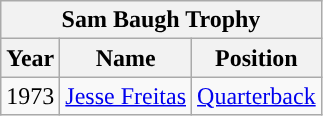<table class="wikitable">
<tr align="center">
<th colspan=5>Sam Baugh Trophy</th>
</tr>
<tr>
<th>Year</th>
<th>Name</th>
<th>Position</th>
</tr>
<tr align="center" bgcolor="">
<td>1973</td>
<td><a href='#'>Jesse Freitas</a></td>
<td><a href='#'>Quarterback</a></td>
</tr>
</table>
